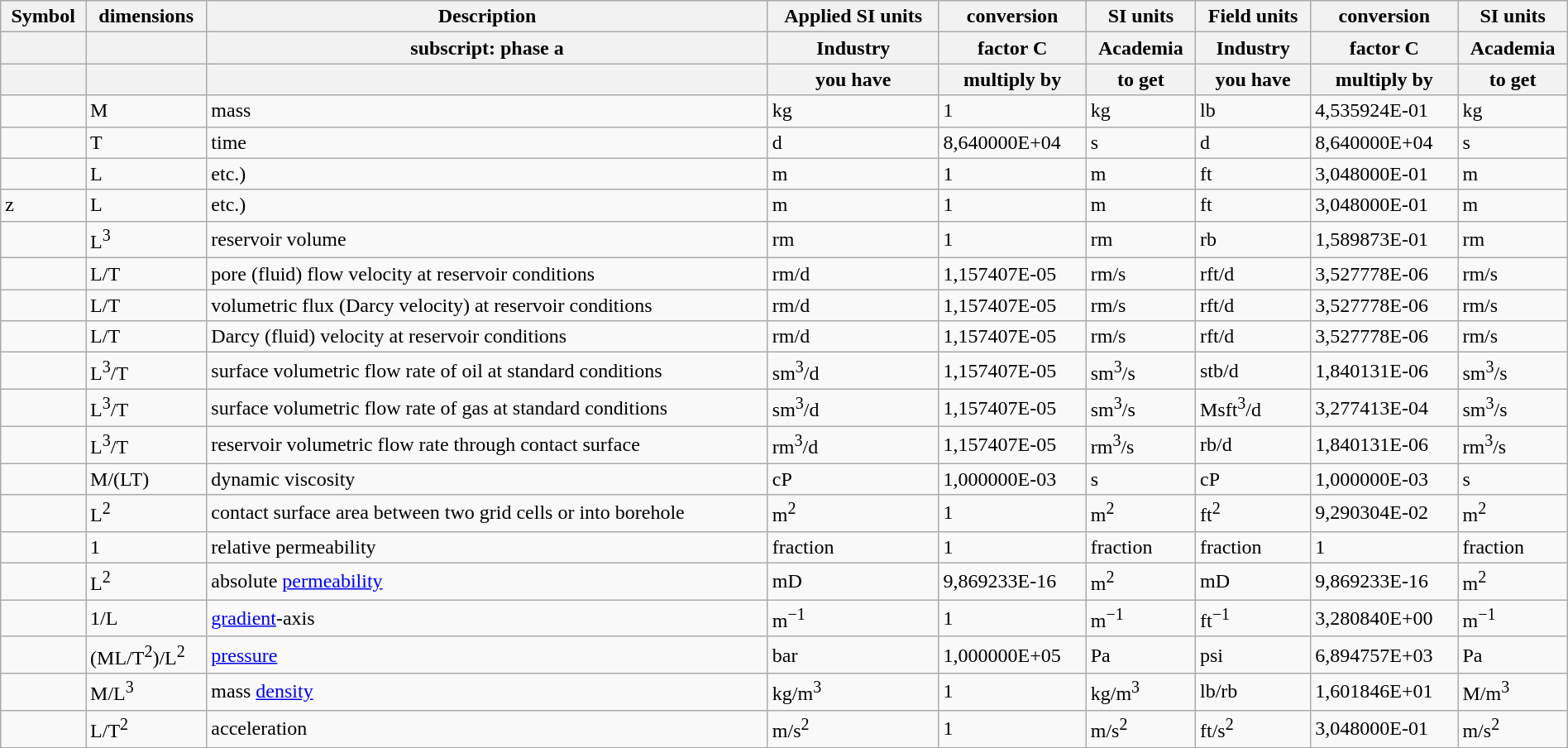<table class="wikitable collapsible collapsed" style="width: 100%" align="left">
<tr>
<th>Symbol</th>
<th>dimensions</th>
<th>Description</th>
<th>Applied SI units</th>
<th>conversion</th>
<th>SI units</th>
<th>Field units</th>
<th>conversion</th>
<th>SI units</th>
</tr>
<tr>
<th></th>
<th></th>
<th>subscript: phase a</th>
<th>Industry</th>
<th>factor C</th>
<th>Academia</th>
<th>Industry</th>
<th>factor C</th>
<th>Academia</th>
</tr>
<tr>
<th></th>
<th></th>
<th></th>
<th>you have</th>
<th>multiply by</th>
<th>to get</th>
<th>you have</th>
<th>multiply by</th>
<th>to get</th>
</tr>
<tr>
<td></td>
<td>M</td>
<td>mass</td>
<td>kg</td>
<td>1</td>
<td>kg</td>
<td>lb</td>
<td>4,535924E-01</td>
<td>kg</td>
</tr>
<tr>
<td></td>
<td>T</td>
<td>time</td>
<td>d</td>
<td>8,640000E+04</td>
<td>s</td>
<td>d</td>
<td>8,640000E+04</td>
<td>s</td>
</tr>
<tr>
<td></td>
<td>L</td>
<td> etc.)</td>
<td>m</td>
<td>1</td>
<td>m</td>
<td>ft</td>
<td>3,048000E-01</td>
<td>m</td>
</tr>
<tr>
<td>z</td>
<td>L</td>
<td> etc.)</td>
<td>m</td>
<td>1</td>
<td>m</td>
<td>ft</td>
<td>3,048000E-01</td>
<td>m</td>
</tr>
<tr>
<td></td>
<td>L<sup>3</sup></td>
<td>reservoir volume</td>
<td>rm</td>
<td>1</td>
<td>rm</td>
<td>rb</td>
<td>1,589873E-01</td>
<td>rm</td>
</tr>
<tr>
<td></td>
<td>L/T</td>
<td>pore (fluid) flow velocity at reservoir conditions</td>
<td>rm/d</td>
<td>1,157407E-05</td>
<td>rm/s</td>
<td>rft/d</td>
<td>3,527778E-06</td>
<td>rm/s</td>
</tr>
<tr>
<td></td>
<td>L/T</td>
<td>volumetric flux (Darcy velocity) at reservoir conditions</td>
<td>rm/d</td>
<td>1,157407E-05</td>
<td>rm/s</td>
<td>rft/d</td>
<td>3,527778E-06</td>
<td>rm/s</td>
</tr>
<tr>
<td></td>
<td>L/T</td>
<td>Darcy (fluid) velocity at reservoir conditions</td>
<td>rm/d</td>
<td>1,157407E-05</td>
<td>rm/s</td>
<td>rft/d</td>
<td>3,527778E-06</td>
<td>rm/s</td>
</tr>
<tr>
<td></td>
<td>L<sup>3</sup>/T</td>
<td>surface volumetric flow rate of oil at standard conditions</td>
<td>sm<sup>3</sup>/d</td>
<td>1,157407E-05</td>
<td>sm<sup>3</sup>/s</td>
<td>stb/d</td>
<td>1,840131E-06</td>
<td>sm<sup>3</sup>/s</td>
</tr>
<tr>
<td></td>
<td>L<sup>3</sup>/T</td>
<td>surface volumetric flow rate of gas at standard conditions</td>
<td>sm<sup>3</sup>/d</td>
<td>1,157407E-05</td>
<td>sm<sup>3</sup>/s</td>
<td>Msft<sup>3</sup>/d</td>
<td>3,277413E-04</td>
<td>sm<sup>3</sup>/s</td>
</tr>
<tr>
<td></td>
<td>L<sup>3</sup>/T</td>
<td>reservoir volumetric flow rate through contact surface</td>
<td>rm<sup>3</sup>/d</td>
<td>1,157407E-05</td>
<td>rm<sup>3</sup>/s</td>
<td>rb/d</td>
<td>1,840131E-06</td>
<td>rm<sup>3</sup>/s</td>
</tr>
<tr>
<td></td>
<td>M/(LT)</td>
<td>dynamic viscosity</td>
<td>cP</td>
<td>1,000000E-03</td>
<td> s</td>
<td>cP</td>
<td>1,000000E-03</td>
<td> s</td>
</tr>
<tr>
<td></td>
<td>L<sup>2</sup></td>
<td>contact surface area between two grid cells or into borehole</td>
<td>m<sup>2</sup></td>
<td>1</td>
<td>m<sup>2</sup></td>
<td>ft<sup>2</sup></td>
<td>9,290304E-02</td>
<td>m<sup>2</sup></td>
</tr>
<tr>
<td></td>
<td>1</td>
<td>relative permeability</td>
<td>fraction</td>
<td>1</td>
<td>fraction</td>
<td>fraction</td>
<td>1</td>
<td>fraction</td>
</tr>
<tr>
<td></td>
<td>L<sup>2</sup></td>
<td>absolute <a href='#'>permeability</a></td>
<td>mD</td>
<td>9,869233E-16</td>
<td>m<sup>2</sup></td>
<td>mD</td>
<td>9,869233E-16</td>
<td>m<sup>2</sup></td>
</tr>
<tr>
<td></td>
<td>1/L</td>
<td><a href='#'>gradient</a>-axis</td>
<td>m<sup>−1</sup></td>
<td>1</td>
<td>m<sup>−1</sup></td>
<td>ft<sup>−1</sup></td>
<td>3,280840E+00</td>
<td>m<sup>−1</sup></td>
</tr>
<tr>
<td></td>
<td>(ML/T<sup>2</sup>)/L<sup>2</sup></td>
<td><a href='#'>pressure</a></td>
<td>bar</td>
<td>1,000000E+05</td>
<td>Pa</td>
<td>psi</td>
<td>6,894757E+03</td>
<td>Pa</td>
</tr>
<tr>
<td></td>
<td>M/L<sup>3</sup></td>
<td>mass <a href='#'>density</a></td>
<td>kg/m<sup>3</sup></td>
<td>1</td>
<td>kg/m<sup>3</sup></td>
<td>lb/rb</td>
<td>1,601846E+01</td>
<td>M/m<sup>3</sup></td>
</tr>
<tr>
<td></td>
<td>L/T<sup>2</sup></td>
<td>acceleration</td>
<td>m/s<sup>2</sup></td>
<td>1</td>
<td>m/s<sup>2</sup></td>
<td>ft/s<sup>2</sup></td>
<td>3,048000E-01</td>
<td>m/s<sup>2</sup></td>
</tr>
<tr>
</tr>
</table>
